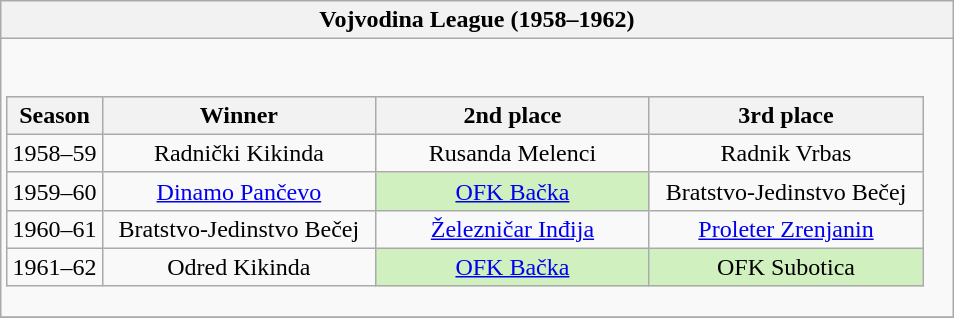<table class="wikitable collapsible collapsed" style="text-align:center">
<tr>
<th colspan="4">Vojvodina League (1958–1962)</th>
</tr>
<tr>
<td><br><table class="wikitable sortable" style="text-align:center">
<tr>
<th>Season</th>
<th width="175">Winner</th>
<th width="175">2nd place</th>
<th width="175">3rd place</th>
</tr>
<tr>
<td>1958–59</td>
<td>Radnički Kikinda</td>
<td>Rusanda Melenci</td>
<td>Radnik Vrbas</td>
</tr>
<tr>
<td>1959–60</td>
<td><a href='#'>Dinamo Pančevo</a></td>
<td style="background-color:#D0F0C0"><a href='#'>OFK Bačka</a></td>
<td>Bratstvo-Jedinstvo Bečej</td>
</tr>
<tr>
<td>1960–61</td>
<td>Bratstvo-Jedinstvo Bečej</td>
<td><a href='#'>Železničar Inđija</a></td>
<td><a href='#'>Proleter Zrenjanin</a></td>
</tr>
<tr>
<td>1961–62</td>
<td>Odred Kikinda</td>
<td style="background-color:#D0F0C0"><a href='#'>OFK Bačka</a></td>
<td style="background-color:#D0F0C0">OFK Subotica</td>
</tr>
</table>
</td>
</tr>
<tr>
</tr>
</table>
